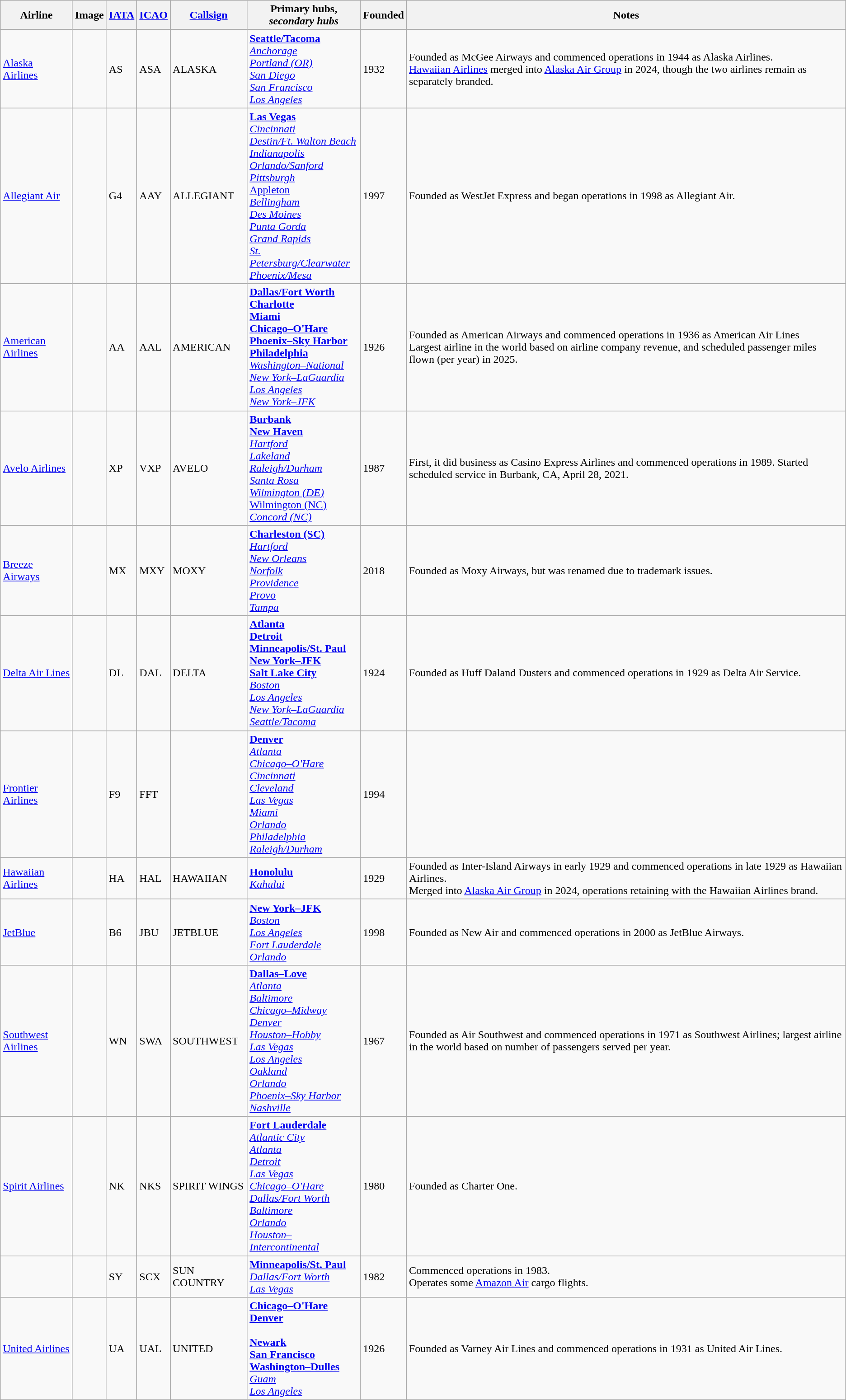<table class="wikitable sortable" style="border: 0; cellpadding: 2; cellspacing: 3;">
<tr style="vertical-align:middle;">
<th>Airline</th>
<th>Image</th>
<th><a href='#'>IATA</a></th>
<th><a href='#'>ICAO</a></th>
<th><a href='#'>Callsign</a></th>
<th>Primary hubs, <br> <em>secondary hubs</em></th>
<th>Founded</th>
<th class="unsortable">Notes</th>
</tr>
<tr>
<td><a href='#'>Alaska Airlines</a></td>
<td></td>
<td>AS</td>
<td>ASA</td>
<td>ALASKA</td>
<td><strong><a href='#'>Seattle/Tacoma</a></strong><br><em><a href='#'>Anchorage</a></em><br><em><a href='#'>Portland (OR)</a></em><br><em><a href='#'>San Diego</a></em><br><em><a href='#'>San Francisco</a></em><br><em><a href='#'>Los Angeles</a></em></td>
<td>1932</td>
<td>Founded as McGee Airways and commenced operations in 1944 as Alaska Airlines.<br><a href='#'>Hawaiian Airlines</a> merged into <a href='#'>Alaska Air Group</a> in 2024, though the two airlines remain as separately branded.</td>
</tr>
<tr>
<td><a href='#'>Allegiant Air</a></td>
<td></td>
<td>G4</td>
<td>AAY</td>
<td>ALLEGIANT</td>
<td><strong><a href='#'>Las Vegas</a></strong><br><em><a href='#'>Cincinnati</a><br><a href='#'>Destin/Ft. Walton Beach</a><br><a href='#'>Indianapolis</a><br><a href='#'>Orlando/Sanford</a><br><a href='#'>Pittsburgh</a></em><br><a href='#'>Appleton</a><em><br><a href='#'>Bellingham</a><br><a href='#'>Des Moines</a><br><a href='#'>Punta Gorda</a><br><a href='#'>Grand Rapids</a><br><a href='#'>St. Petersburg/Clearwater</a><br><a href='#'>Phoenix/Mesa</a></em></td>
<td>1997</td>
<td>Founded as WestJet Express and began operations in 1998 as Allegiant Air.</td>
</tr>
<tr>
<td><a href='#'>American Airlines</a></td>
<td></td>
<td>AA</td>
<td>AAL</td>
<td>AMERICAN</td>
<td><strong><a href='#'>Dallas/Fort Worth</a></strong><br><strong><a href='#'>Charlotte</a></strong><br><strong><a href='#'>Miami</a></strong><br><a href='#'><strong>Chicago–O'Hare</strong></a><br><a href='#'><strong>Phoenix–Sky Harbor</strong></a><br><a href='#'><strong>Philadelphia</strong></a><br><em><a href='#'>Washington–National</a><br><a href='#'>New York–LaGuardia</a></em><br><em><a href='#'>Los Angeles</a></em><br><em><a href='#'>New York–JFK</a></em></td>
<td>1926</td>
<td>Founded as American Airways and commenced operations in 1936 as American Air Lines<br>Largest airline in the world based on airline company revenue, and scheduled passenger miles flown (per year) in 2025.</td>
</tr>
<tr>
<td><a href='#'>Avelo Airlines</a></td>
<td></td>
<td>XP</td>
<td>VXP</td>
<td>AVELO</td>
<td><strong><a href='#'>Burbank</a></strong><br><strong><a href='#'>New Haven</a></strong><br><em><a href='#'>Hartford</a></em><br><em><a href='#'>Lakeland</a></em><br><em><a href='#'>Raleigh/Durham</a></em><br><em><a href='#'>Santa Rosa</a></em><br><em><a href='#'>Wilmington (DE)</a></em><br><em><a href='#'></em>Wilmington (NC)<em></a></em><br><em><a href='#'>Concord (NC)</a></em></td>
<td>1987</td>
<td>First, it did business as Casino Express Airlines and commenced operations in 1989. Started scheduled service in Burbank, CA, April 28, 2021.</td>
</tr>
<tr>
<td><a href='#'>Breeze Airways</a></td>
<td></td>
<td>MX</td>
<td>MXY</td>
<td>MOXY</td>
<td><strong><a href='#'>Charleston (SC)</a></strong><br><em><a href='#'>Hartford</a></em><br><em><a href='#'>New Orleans</a></em><br><em><a href='#'>Norfolk</a></em><br><em><a href='#'>Providence</a></em><br><em><a href='#'>Provo</a></em><br><em><a href='#'>Tampa</a></em></td>
<td>2018</td>
<td>Founded as Moxy Airways, but was renamed due to trademark issues.</td>
</tr>
<tr>
<td><a href='#'>Delta Air Lines</a></td>
<td></td>
<td>DL</td>
<td>DAL</td>
<td>DELTA</td>
<td><strong><a href='#'>Atlanta</a></strong><br><strong><a href='#'>Detroit</a></strong><br><strong><a href='#'>Minneapolis/St. Paul</a></strong><br><a href='#'><strong>New York–JFK</strong></a><br><a href='#'><strong>Salt Lake City</strong></a><br><em><a href='#'>Boston</a></em><br><em><a href='#'>Los Angeles</a></em><br><em><a href='#'>New York–LaGuardia</a></em><br><a href='#'><em>Seattle/Tacoma</em></a></td>
<td>1924</td>
<td>Founded as Huff Daland Dusters and commenced operations in 1929 as Delta Air Service.</td>
</tr>
<tr>
<td><a href='#'>Frontier Airlines</a></td>
<td></td>
<td>F9</td>
<td>FFT</td>
<td></td>
<td><strong><a href='#'>Denver</a></strong><br><em><a href='#'>Atlanta</a></em><br><em><a href='#'>Chicago–O'Hare</a></em><br><em><a href='#'>Cincinnati</a></em><br><em><a href='#'>Cleveland</a></em><br><em><a href='#'>Las Vegas</a></em><br><em><a href='#'>Miami</a></em><br><em><a href='#'>Orlando</a></em><br><em><a href='#'>Philadelphia</a></em><br><em><a href='#'>Raleigh/Durham</a></em></td>
<td>1994</td>
<td></td>
</tr>
<tr>
<td><a href='#'>Hawaiian Airlines</a></td>
<td></td>
<td>HA</td>
<td>HAL</td>
<td>HAWAIIAN</td>
<td><strong><a href='#'>Honolulu</a></strong><br><em><a href='#'>Kahului</a></em></td>
<td>1929</td>
<td>Founded as Inter-Island Airways in early 1929 and commenced operations in late 1929 as Hawaiian Airlines.<br>Merged into <a href='#'>Alaska Air Group</a> in 2024, operations retaining with the Hawaiian Airlines brand.</td>
</tr>
<tr>
<td><a href='#'>JetBlue</a></td>
<td></td>
<td>B6</td>
<td>JBU</td>
<td>JETBLUE</td>
<td><strong><a href='#'>New York–JFK</a></strong><br><em><a href='#'>Boston</a></em><br><em><a href='#'>Los Angeles</a></em><br><em><a href='#'>Fort Lauderdale</a></em><br><em><a href='#'>Orlando</a></em></td>
<td>1998</td>
<td>Founded as New Air and commenced operations in 2000 as JetBlue Airways.</td>
</tr>
<tr>
<td><a href='#'>Southwest Airlines</a></td>
<td></td>
<td>WN</td>
<td>SWA</td>
<td>SOUTHWEST</td>
<td><strong><a href='#'>Dallas–Love</a></strong><br><em><a href='#'>Atlanta</a></em><br><em><a href='#'>Baltimore</a></em><br><em><a href='#'>Chicago–Midway</a></em><br><em><a href='#'>Denver</a></em><br><em><a href='#'>Houston–Hobby</a> </em><br><em><a href='#'>Las Vegas</a></em><br><em><a href='#'>Los Angeles</a></em><br><em><a href='#'>Oakland</a></em><br><em><a href='#'>Orlando</a></em><br><em><a href='#'>Phoenix–Sky Harbor</a></em><br><em><a href='#'>Nashville</a></em></td>
<td>1967</td>
<td>Founded as Air Southwest and commenced operations in 1971 as Southwest Airlines; largest airline in the world based on number of passengers served per year.</td>
</tr>
<tr>
<td><a href='#'>Spirit Airlines</a></td>
<td></td>
<td>NK</td>
<td>NKS</td>
<td>SPIRIT WINGS</td>
<td><strong><a href='#'>Fort Lauderdale</a></strong><br><em><a href='#'>Atlantic City</a></em><br><em><a href='#'>Atlanta</a></em><br><em><a href='#'>Detroit</a></em><br><em><a href='#'>Las Vegas</a></em><br><em><a href='#'>Chicago–O'Hare</a></em><br><em><a href='#'>Dallas/Fort Worth</a></em><br><em><a href='#'>Baltimore</a></em><br><em><a href='#'>Orlando</a></em><br><em><a href='#'>Houston–Intercontinental</a></em></td>
<td>1980</td>
<td>Founded as Charter One.</td>
</tr>
<tr>
<td></td>
<td></td>
<td>SY</td>
<td>SCX</td>
<td>SUN COUNTRY</td>
<td><strong><a href='#'>Minneapolis/St. Paul</a></strong><br><em><a href='#'>Dallas/Fort Worth</a><br><a href='#'>Las Vegas</a></em></td>
<td>1982</td>
<td>Commenced operations in 1983.<br>Operates some <a href='#'>Amazon Air</a> cargo flights.</td>
</tr>
<tr>
<td><a href='#'>United Airlines</a></td>
<td></td>
<td>UA</td>
<td>UAL</td>
<td>UNITED</td>
<td><strong><a href='#'>Chicago–O'Hare</a></strong><br><a href='#'><strong>Denver</strong></a><br><br><strong><a href='#'>Newark</a></strong><br><a href='#'><strong>San Francisco</strong></a><br><a href='#'><strong>Washington–Dulles</strong></a><br><em><a href='#'>Guam</a></em><br><em><a href='#'>Los Angeles</a></em></td>
<td>1926</td>
<td>Founded as Varney Air Lines and commenced operations in 1931 as United Air Lines.</td>
</tr>
</table>
